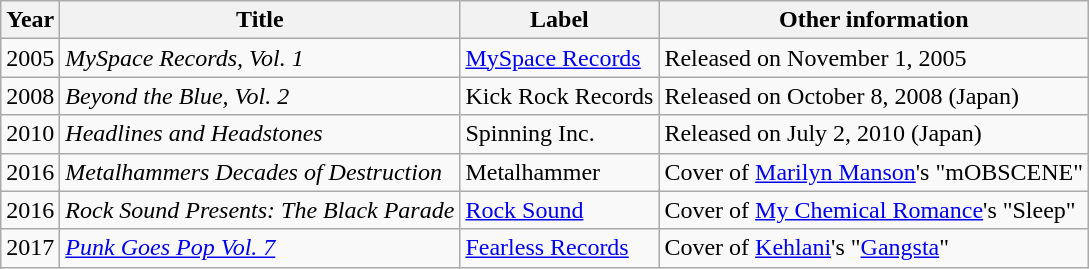<table class="wikitable">
<tr>
<th>Year</th>
<th>Title</th>
<th>Label</th>
<th>Other information</th>
</tr>
<tr>
<td>2005</td>
<td><em>MySpace Records, Vol. 1</em></td>
<td><a href='#'>MySpace Records</a></td>
<td>Released on November 1, 2005</td>
</tr>
<tr>
<td>2008</td>
<td><em>Beyond the Blue, Vol. 2</em></td>
<td>Kick Rock Records</td>
<td>Released on October 8, 2008 (Japan)</td>
</tr>
<tr>
<td>2010</td>
<td><em>Headlines and Headstones</em></td>
<td>Spinning Inc.</td>
<td>Released on July 2, 2010 (Japan)</td>
</tr>
<tr>
<td>2016</td>
<td><em>Metalhammers Decades of Destruction</em></td>
<td>Metalhammer</td>
<td>Cover of <a href='#'>Marilyn Manson</a>'s "mOBSCENE"</td>
</tr>
<tr>
<td>2016</td>
<td><em>Rock Sound Presents: The Black Parade</em></td>
<td><a href='#'>Rock Sound</a></td>
<td>Cover of <a href='#'>My Chemical Romance</a>'s "Sleep"</td>
</tr>
<tr>
<td>2017</td>
<td><em><a href='#'>Punk Goes Pop Vol. 7</a></em></td>
<td><a href='#'>Fearless Records</a></td>
<td>Cover of <a href='#'>Kehlani</a>'s "<a href='#'>Gangsta</a>"</td>
</tr>
</table>
